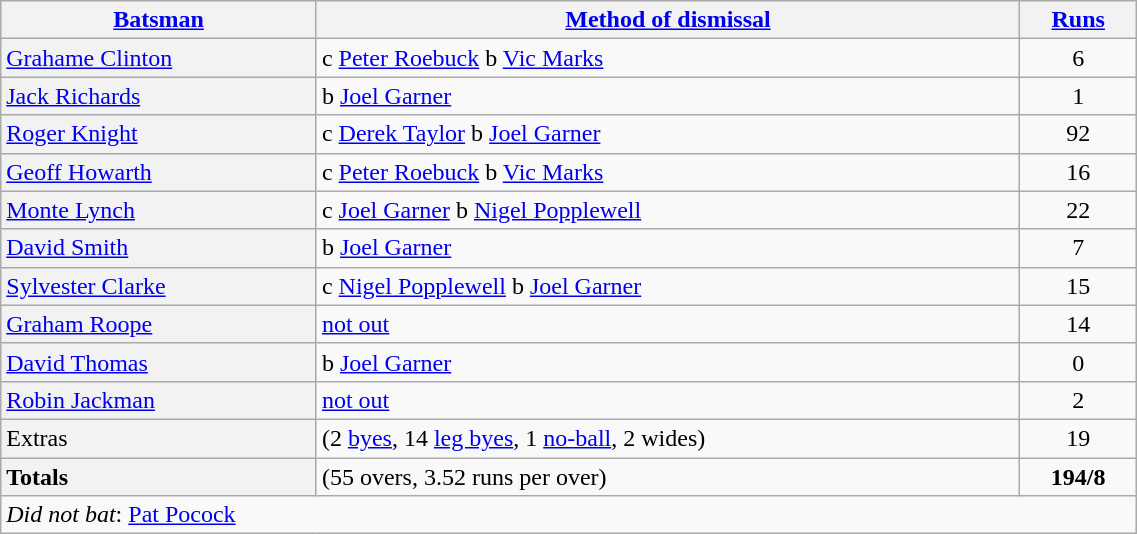<table cellpadding="1" style="border:gray solid 1px; text-align:center; width:60%;" class="wikitable">
<tr>
<th scope="col"><a href='#'>Batsman</a></th>
<th scope="col"><a href='#'>Method of dismissal</a></th>
<th scope="col"><a href='#'>Runs</a></th>
</tr>
<tr>
<th scope="row" style="font-weight: normal; text-align: left;"><a href='#'>Grahame Clinton</a></th>
<td style=" text-align: left;">c <a href='#'>Peter Roebuck</a> b <a href='#'>Vic Marks</a></td>
<td>6</td>
</tr>
<tr>
<th scope="row" style="font-weight: normal; text-align: left;"><a href='#'>Jack Richards</a> </th>
<td style=" text-align: left;">b <a href='#'>Joel Garner</a></td>
<td>1</td>
</tr>
<tr>
<th scope="row" style="font-weight: normal; text-align: left;"><a href='#'>Roger Knight</a> </th>
<td style=" text-align: left;">c <a href='#'>Derek Taylor</a>  b <a href='#'>Joel Garner</a></td>
<td>92</td>
</tr>
<tr>
<th scope="row" style="font-weight: normal; text-align: left;"><a href='#'>Geoff Howarth</a></th>
<td style=" text-align: left;">c <a href='#'>Peter Roebuck</a> b <a href='#'>Vic Marks</a></td>
<td>16</td>
</tr>
<tr>
<th scope="row" style="font-weight: normal; text-align: left;"><a href='#'>Monte Lynch</a></th>
<td style=" text-align: left;">c <a href='#'>Joel Garner</a> b <a href='#'>Nigel Popplewell</a></td>
<td>22</td>
</tr>
<tr>
<th scope="row" style="font-weight: normal; text-align: left;"><a href='#'>David Smith</a></th>
<td style=" text-align: left;">b <a href='#'>Joel Garner</a></td>
<td>7</td>
</tr>
<tr>
<th scope="row" style="font-weight: normal; text-align: left;"><a href='#'>Sylvester Clarke</a></th>
<td style=" text-align: left;">c <a href='#'>Nigel Popplewell</a> b <a href='#'>Joel Garner</a></td>
<td>15</td>
</tr>
<tr>
<th scope="row" style="font-weight: normal; text-align: left;"><a href='#'>Graham Roope</a></th>
<td style=" text-align: left;"><a href='#'>not out</a></td>
<td>14</td>
</tr>
<tr>
<th scope="row" style="font-weight: normal; text-align: left;"><a href='#'>David Thomas</a></th>
<td style=" text-align: left;">b <a href='#'>Joel Garner</a></td>
<td>0</td>
</tr>
<tr>
<th scope="row" style="font-weight: normal; text-align: left;"><a href='#'>Robin Jackman</a></th>
<td style=" text-align: left;"><a href='#'>not out</a></td>
<td>2</td>
</tr>
<tr>
<th scope="row" style="font-weight: normal; text-align: left;">Extras</th>
<td style=" text-align: left;">(2 <a href='#'>byes</a>, 14 <a href='#'>leg byes</a>, 1 <a href='#'>no-ball</a>, 2 wides)</td>
<td>19</td>
</tr>
<tr>
<th scope="row" style="font-weight: normal; text-align: left;"><strong>Totals</strong></th>
<td style=" text-align: left;">(55 overs, 3.52 runs per over)</td>
<td><strong>194/8</strong></td>
</tr>
<tr style="text-align:left;">
<td colspan="3"><em>Did not bat</em>: <a href='#'>Pat Pocock</a></td>
</tr>
</table>
